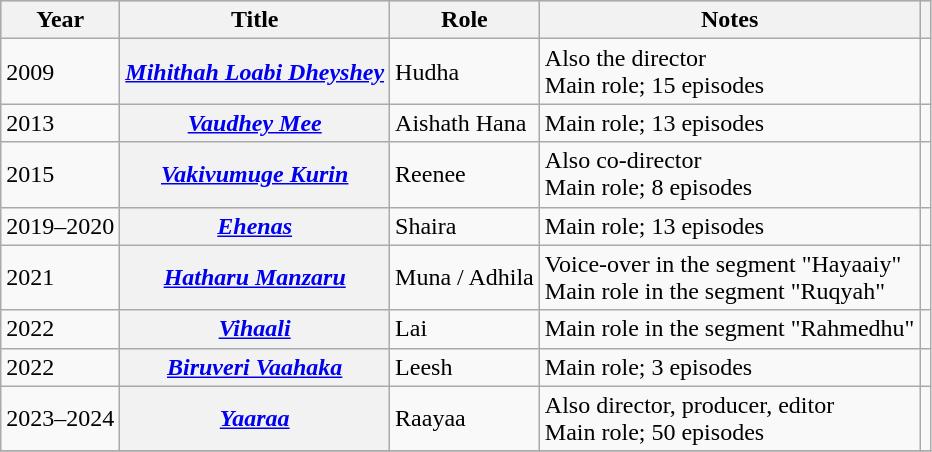<table class="wikitable sortable plainrowheaders">
<tr style="background:#ccc; text-align:center;">
<th scope="col">Year</th>
<th scope="col">Title</th>
<th scope="col">Role</th>
<th scope="col">Notes</th>
<th scope="col" class="unsortable"></th>
</tr>
<tr>
<td>2009</td>
<th scope="row"><em><a href='#'>Mihithah Loabi Dheyshey</a></em></th>
<td>Hudha</td>
<td>Also the director<br>Main role; 15 episodes</td>
<td style="text-align: center;"></td>
</tr>
<tr>
<td>2013</td>
<th scope="row"><em><a href='#'>Vaudhey Mee</a></em></th>
<td>Aishath Hana</td>
<td>Main role; 13 episodes</td>
<td style="text-align: center;"></td>
</tr>
<tr>
<td>2015</td>
<th scope="row"><em><a href='#'>Vakivumuge Kurin</a></em></th>
<td>Reenee</td>
<td>Also co-director<br>Main role; 8 episodes</td>
<td style="text-align: center;"></td>
</tr>
<tr>
<td>2019–2020</td>
<th scope="row"><em><a href='#'>Ehenas</a></em></th>
<td>Shaira</td>
<td>Main role; 13 episodes</td>
<td style="text-align: center;"></td>
</tr>
<tr>
<td>2021</td>
<th scope="row"><em><a href='#'>Hatharu Manzaru</a></em></th>
<td>Muna / Adhila</td>
<td>Voice-over in the segment "Hayaaiy"<br>Main role in the segment "Ruqyah"</td>
<td style="text-align: center;"></td>
</tr>
<tr>
<td>2022</td>
<th scope="row"><em><a href='#'>Vihaali</a></em></th>
<td>Lai</td>
<td>Main role in the segment "Rahmedhu"</td>
<td style="text-align: center;"></td>
</tr>
<tr>
<td>2022</td>
<th scope="row"><em><a href='#'>Biruveri Vaahaka</a></em></th>
<td>Leesh</td>
<td>Main role; 3 episodes</td>
<td style="text-align: center;"></td>
</tr>
<tr>
<td>2023–2024</td>
<th scope="row"><em><a href='#'>Yaaraa</a></em></th>
<td>Raayaa</td>
<td>Also director, producer, editor<br>Main role; 50 episodes</td>
<td style="text-align: center;"></td>
</tr>
<tr>
</tr>
</table>
